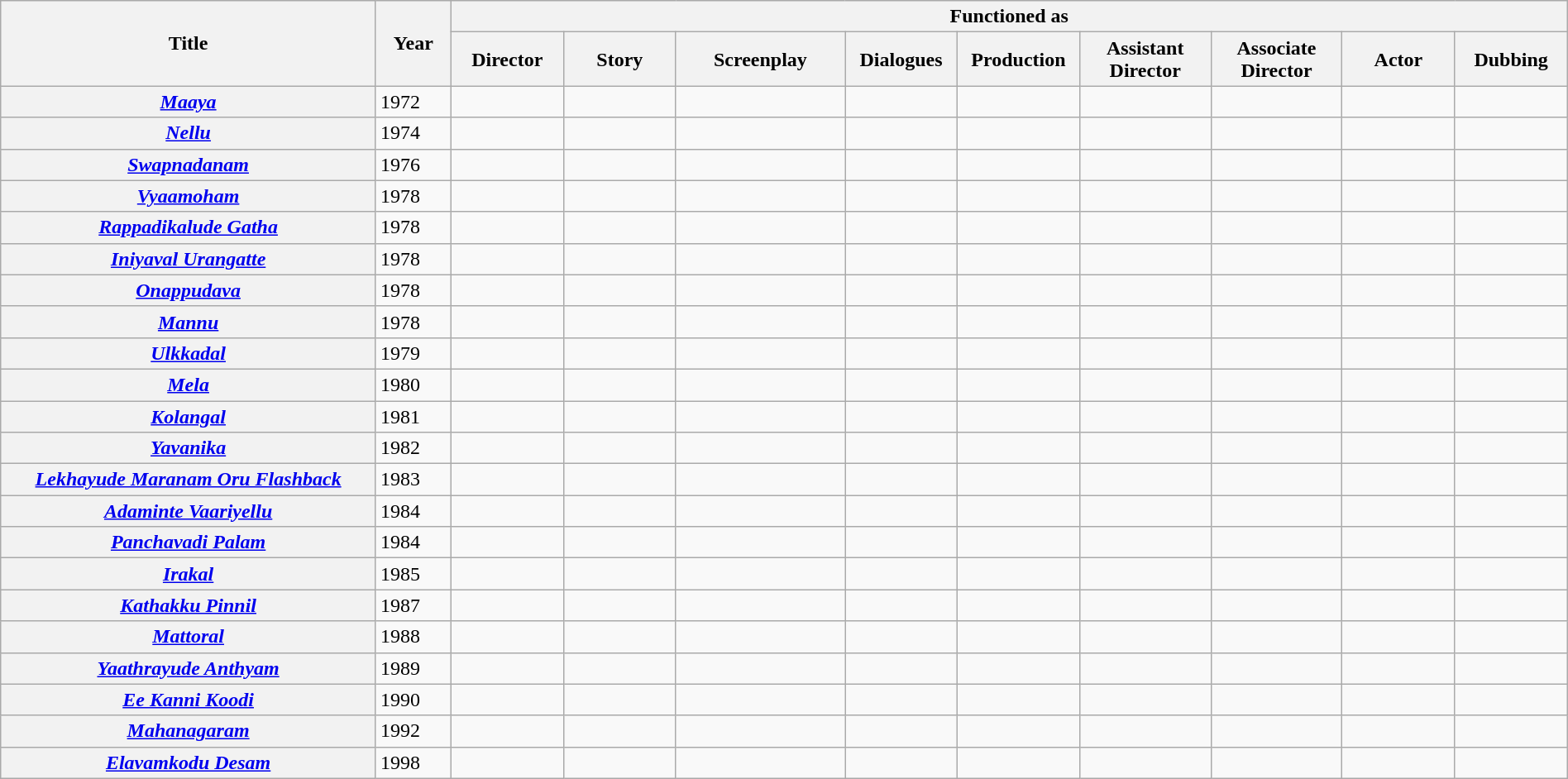<table class="wikitable sortable plainrowheaders" style="margin-right: 0;">
<tr>
<th rowspan="2" scope="col" width="20%">Title</th>
<th rowspan="2" scope="col" width="4%">Year</th>
<th colspan="9" scope="col">Functioned as</th>
</tr>
<tr>
<th scope="col" width="6%">Director</th>
<th scope="col" width="6%">Story</th>
<th scope="col" width="9%">Screenplay</th>
<th scope="col" width="6%">Dialogues</th>
<th scope="col" width="6%">Production</th>
<th scope="col" width="7%">Assistant Director</th>
<th scope="col" width="7%">Associate Director</th>
<th scope="col" width="6%">Actor</th>
<th scope="col" width="6%">Dubbing</th>
</tr>
<tr>
<th scope="row"><em><a href='#'>Maaya</a></em></th>
<td>1972</td>
<td></td>
<td></td>
<td></td>
<td></td>
<td></td>
<td></td>
<td></td>
<td></td>
<td></td>
</tr>
<tr>
<th scope="row"><em><a href='#'>Nellu</a></em></th>
<td>1974</td>
<td></td>
<td></td>
<td></td>
<td></td>
<td></td>
<td></td>
<td></td>
<td></td>
<td></td>
</tr>
<tr>
<th scope="row"><em><a href='#'>Swapnadanam</a></em></th>
<td>1976</td>
<td></td>
<td></td>
<td></td>
<td></td>
<td></td>
<td></td>
<td></td>
<td></td>
<td></td>
</tr>
<tr>
<th scope="row"><em><a href='#'>Vyaamoham</a></em></th>
<td>1978</td>
<td></td>
<td></td>
<td></td>
<td></td>
<td></td>
<td></td>
<td></td>
<td></td>
<td></td>
</tr>
<tr>
<th scope="row"><em><a href='#'>Rappadikalude Gatha</a></em></th>
<td>1978</td>
<td></td>
<td></td>
<td></td>
<td></td>
<td></td>
<td></td>
<td></td>
<td></td>
<td></td>
</tr>
<tr>
<th scope="row"><em><a href='#'>Iniyaval Urangatte</a></em></th>
<td>1978</td>
<td></td>
<td></td>
<td></td>
<td></td>
<td></td>
<td></td>
<td></td>
<td></td>
<td></td>
</tr>
<tr>
<th scope="row"><em><a href='#'>Onappudava</a></em></th>
<td>1978</td>
<td></td>
<td></td>
<td></td>
<td></td>
<td></td>
<td></td>
<td></td>
<td></td>
<td></td>
</tr>
<tr>
<th scope="row"><em><a href='#'>Mannu</a></em></th>
<td>1978</td>
<td></td>
<td></td>
<td></td>
<td></td>
<td></td>
<td></td>
<td></td>
<td></td>
<td></td>
</tr>
<tr>
<th scope="row"><em><a href='#'>Ulkkadal</a></em></th>
<td>1979</td>
<td></td>
<td></td>
<td></td>
<td></td>
<td></td>
<td></td>
<td></td>
<td></td>
<td></td>
</tr>
<tr>
<th scope="row"><em><a href='#'>Mela</a></em></th>
<td>1980</td>
<td></td>
<td></td>
<td></td>
<td></td>
<td></td>
<td></td>
<td></td>
<td></td>
<td></td>
</tr>
<tr>
<th scope="row"><em><a href='#'>Kolangal</a></em></th>
<td>1981</td>
<td></td>
<td></td>
<td></td>
<td></td>
<td></td>
<td></td>
<td></td>
<td></td>
<td></td>
</tr>
<tr>
<th scope="row"><em><a href='#'>Yavanika</a></em></th>
<td>1982</td>
<td></td>
<td></td>
<td></td>
<td></td>
<td></td>
<td></td>
<td></td>
<td></td>
<td></td>
</tr>
<tr>
<th scope="row"><em><a href='#'>Lekhayude Maranam Oru Flashback</a></em></th>
<td>1983</td>
<td></td>
<td></td>
<td></td>
<td></td>
<td></td>
<td></td>
<td></td>
<td></td>
<td></td>
</tr>
<tr>
<th scope="row"><em><a href='#'>Adaminte Vaariyellu</a></em></th>
<td>1984</td>
<td></td>
<td></td>
<td></td>
<td></td>
<td></td>
<td></td>
<td></td>
<td></td>
<td></td>
</tr>
<tr>
<th scope="row"><em><a href='#'>Panchavadi Palam</a></em></th>
<td>1984</td>
<td></td>
<td></td>
<td></td>
<td></td>
<td></td>
<td></td>
<td></td>
<td></td>
<td></td>
</tr>
<tr>
<th scope="row"><em><a href='#'>Irakal</a></em></th>
<td>1985</td>
<td></td>
<td></td>
<td></td>
<td></td>
<td></td>
<td></td>
<td></td>
<td></td>
<td></td>
</tr>
<tr>
<th scope="row"><em><a href='#'>Kathakku Pinnil</a></em></th>
<td>1987</td>
<td></td>
<td></td>
<td></td>
<td></td>
<td></td>
<td></td>
<td></td>
<td></td>
<td></td>
</tr>
<tr>
<th scope="row"><em><a href='#'>Mattoral</a></em></th>
<td>1988</td>
<td></td>
<td></td>
<td></td>
<td></td>
<td></td>
<td></td>
<td></td>
<td></td>
<td></td>
</tr>
<tr>
<th scope="row"><em><a href='#'>Yaathrayude Anthyam</a></em></th>
<td>1989</td>
<td></td>
<td></td>
<td></td>
<td></td>
<td></td>
<td></td>
<td></td>
<td></td>
<td></td>
</tr>
<tr>
<th scope="row"><em><a href='#'>Ee Kanni Koodi</a></em></th>
<td>1990</td>
<td></td>
<td></td>
<td></td>
<td></td>
<td></td>
<td></td>
<td></td>
<td></td>
<td></td>
</tr>
<tr>
<th scope="row"><em><a href='#'>Mahanagaram</a></em></th>
<td>1992</td>
<td></td>
<td></td>
<td></td>
<td></td>
<td></td>
<td></td>
<td></td>
<td></td>
<td></td>
</tr>
<tr>
<th scope="row"><em><a href='#'>Elavamkodu Desam</a></em></th>
<td>1998</td>
<td></td>
<td></td>
<td></td>
<td></td>
<td></td>
<td></td>
<td></td>
<td></td>
<td></td>
</tr>
</table>
